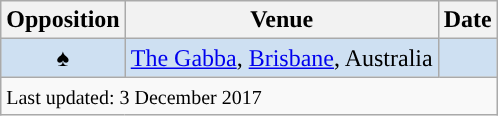<table class="wikitable plainrowheaders sortable">
<tr>
<th scope=col>Opposition</th>
<th scope=col>Venue</th>
<th scope=col>Date</th>
</tr>
<tr bgcolor=#cee0f2>
<th scope=row style="background:#cee0f2;"> ♠</th>
<td><a href='#'>The Gabba</a>, <a href='#'>Brisbane</a>, Australia</td>
<td></td>
</tr>
<tr class=sortbottom>
<td colspan=3><small>Last updated: 3 December 2017</small></td>
</tr>
</table>
